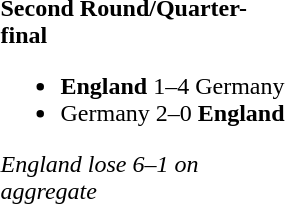<table>
<tr>
<td valign="top" width="195"><br><strong>Second Round/Quarter-final</strong><ul><li><strong>England</strong> 1–4 Germany</li><li>Germany 2–0 <strong>England</strong></li></ul><em>England lose 6–1 on aggregate</em></td>
</tr>
</table>
